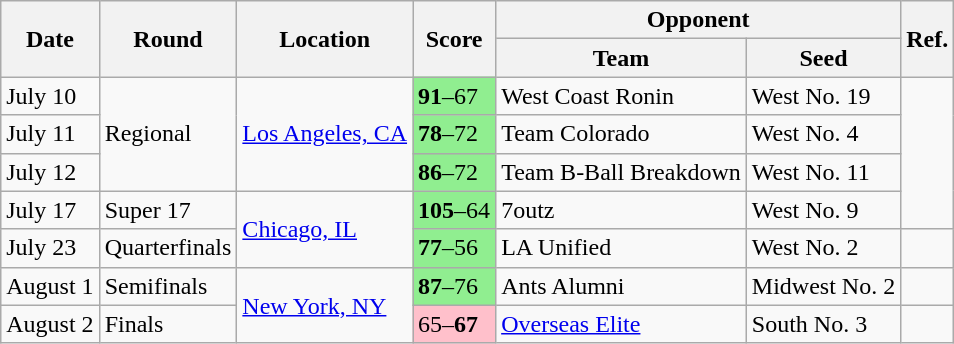<table class="wikitable">
<tr>
<th rowspan=2>Date</th>
<th rowspan=2>Round</th>
<th rowspan=2>Location</th>
<th rowspan=2>Score</th>
<th colspan=2>Opponent</th>
<th rowspan=2>Ref.</th>
</tr>
<tr>
<th>Team</th>
<th>Seed</th>
</tr>
<tr>
<td>July 10</td>
<td rowspan=3>Regional</td>
<td rowspan=3><a href='#'>Los Angeles, CA</a></td>
<td bgcolor=lightgreen><strong>91</strong>–67</td>
<td>West Coast Ronin</td>
<td>West No. 19</td>
<td rowspan=4></td>
</tr>
<tr>
<td>July 11</td>
<td bgcolor=lightgreen><strong>78</strong>–72</td>
<td>Team Colorado</td>
<td>West No. 4</td>
</tr>
<tr>
<td>July 12</td>
<td bgcolor=lightgreen><strong>86</strong>–72</td>
<td>Team B-Ball Breakdown</td>
<td>West No. 11</td>
</tr>
<tr>
<td>July 17</td>
<td>Super 17</td>
<td rowspan=2><a href='#'>Chicago, IL</a></td>
<td bgcolor=lightgreen><strong>105</strong>–64</td>
<td>7outz</td>
<td>West No. 9</td>
</tr>
<tr>
<td>July 23</td>
<td>Quarterfinals</td>
<td bgcolor=lightgreen><strong>77</strong>–56</td>
<td>LA Unified</td>
<td>West No. 2</td>
<td></td>
</tr>
<tr>
<td>August 1</td>
<td>Semifinals</td>
<td rowspan=2><a href='#'>New York, NY</a></td>
<td bgcolor=lightgreen><strong>87</strong>–76</td>
<td>Ants Alumni</td>
<td>Midwest No. 2</td>
<td></td>
</tr>
<tr>
<td>August 2</td>
<td>Finals</td>
<td bgcolor=pink>65–<strong>67</strong></td>
<td><a href='#'>Overseas Elite</a></td>
<td>South No. 3</td>
<td></td>
</tr>
</table>
